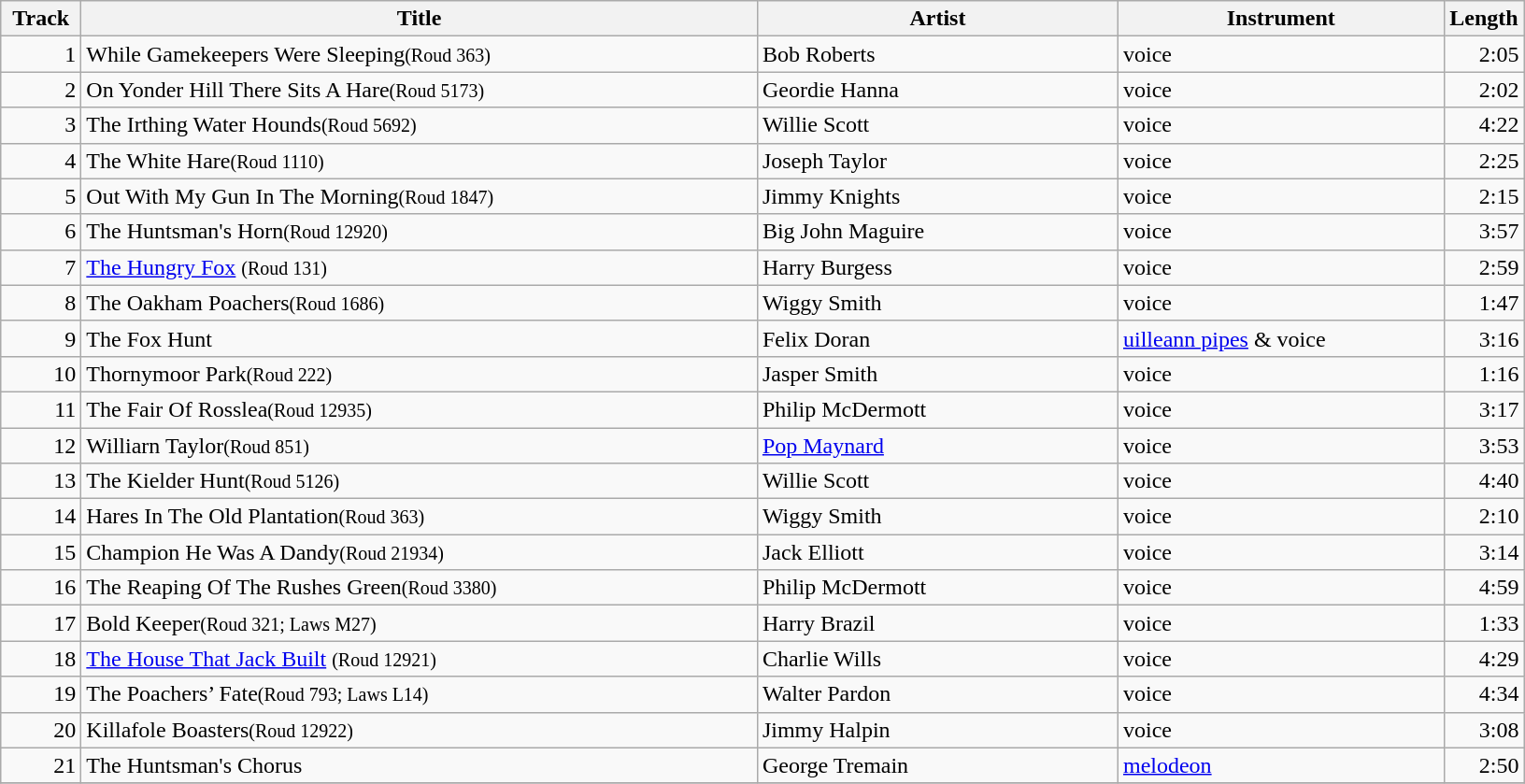<table class="wikitable">
<tr>
<th style="width:  50px">Track</th>
<th style="width: 475px">Title</th>
<th style="width: 250px">Artist</th>
<th style="width: 225px">Instrument</th>
<th style="width:  50px">Length</th>
</tr>
<tr>
<td style="text-align: right;">1</td>
<td>While Gamekeepers Were Sleeping<small>(Roud 363)</small></td>
<td>Bob Roberts</td>
<td>voice</td>
<td style="text-align: right;">2:05</td>
</tr>
<tr>
<td style="text-align: right;">2</td>
<td>On Yonder Hill There Sits A Hare<small>(Roud 5173)</small></td>
<td>Geordie Hanna</td>
<td>voice</td>
<td style="text-align: right;">2:02</td>
</tr>
<tr>
<td style="text-align: right;">3</td>
<td>The Irthing Water Hounds<small>(Roud 5692)</small></td>
<td>Willie Scott</td>
<td>voice</td>
<td style="text-align: right;">4:22</td>
</tr>
<tr>
<td style="text-align: right;">4</td>
<td>The White Hare<small>(Roud 1110)</small></td>
<td>Joseph Taylor</td>
<td>voice</td>
<td style="text-align: right;">2:25</td>
</tr>
<tr>
<td style="text-align: right;">5</td>
<td>Out With My Gun In The Morning<small>(Roud 1847)</small></td>
<td>Jimmy Knights</td>
<td>voice</td>
<td style="text-align: right;">2:15</td>
</tr>
<tr>
<td style="text-align: right;">6</td>
<td>The Huntsman's Horn<small>(Roud 12920)</small></td>
<td>Big John Maguire</td>
<td>voice</td>
<td style="text-align: right;">3:57</td>
</tr>
<tr>
<td style="text-align: right;">7</td>
<td><a href='#'>The Hungry Fox</a> <small>(Roud 131)</small></td>
<td>Harry Burgess</td>
<td>voice</td>
<td style="text-align: right;">2:59</td>
</tr>
<tr>
<td style="text-align: right;">8</td>
<td>The Oakham Poachers<small>(Roud 1686)</small></td>
<td>Wiggy Smith</td>
<td>voice</td>
<td style="text-align: right;">1:47</td>
</tr>
<tr>
<td style="text-align: right;">9</td>
<td>The Fox Hunt</td>
<td>Felix Doran</td>
<td><a href='#'>uilleann pipes</a> & voice</td>
<td style="text-align: right;">3:16</td>
</tr>
<tr>
<td style="text-align: right;">10</td>
<td>Thornymoor Park<small>(Roud 222)</small></td>
<td>Jasper Smith</td>
<td>voice</td>
<td style="text-align: right;">1:16</td>
</tr>
<tr>
<td style="text-align: right;">11</td>
<td>The Fair Of Rosslea<small>(Roud 12935)</small></td>
<td>Philip McDermott</td>
<td>voice</td>
<td style="text-align: right;">3:17</td>
</tr>
<tr>
<td style="text-align: right;">12</td>
<td>Williarn Taylor<small>(Roud 851)</small></td>
<td><a href='#'>Pop Maynard</a></td>
<td>voice</td>
<td style="text-align: right;">3:53</td>
</tr>
<tr>
<td style="text-align: right;">13</td>
<td>The Kielder Hunt<small>(Roud 5126)</small></td>
<td>Willie Scott</td>
<td>voice</td>
<td style="text-align: right;">4:40</td>
</tr>
<tr>
<td style="text-align: right;">14</td>
<td>Hares In The Old Plantation<small>(Roud 363)</small></td>
<td>Wiggy Smith</td>
<td>voice</td>
<td style="text-align: right;">2:10</td>
</tr>
<tr>
<td style="text-align: right;">15</td>
<td>Champion He Was A Dandy<small>(Roud 21934)</small></td>
<td>Jack Elliott</td>
<td>voice</td>
<td style="text-align: right;">3:14</td>
</tr>
<tr>
<td style="text-align: right;">16</td>
<td>The Reaping Of The Rushes Green<small>(Roud 3380)</small></td>
<td>Philip McDermott</td>
<td>voice</td>
<td style="text-align: right;">4:59</td>
</tr>
<tr>
<td style="text-align: right;">17</td>
<td>Bold Keeper<small>(Roud 321; Laws M27)</small></td>
<td>Harry Brazil</td>
<td>voice</td>
<td style="text-align: right;">1:33</td>
</tr>
<tr>
<td style="text-align: right;">18</td>
<td><a href='#'>The House That Jack Built</a> <small>(Roud 12921)</small></td>
<td>Charlie Wills</td>
<td>voice</td>
<td style="text-align: right;">4:29</td>
</tr>
<tr>
<td style="text-align: right;">19</td>
<td>The Poachers’ Fate<small>(Roud 793; Laws L14)</small></td>
<td>Walter Pardon</td>
<td>voice</td>
<td style="text-align: right;">4:34</td>
</tr>
<tr>
<td style="text-align: right;">20</td>
<td>Killafole Boasters<small>(Roud 12922)</small></td>
<td>Jimmy Halpin</td>
<td>voice</td>
<td style="text-align: right;">3:08</td>
</tr>
<tr>
<td style="text-align: right;">21</td>
<td>The Huntsman's Chorus</td>
<td>George Tremain</td>
<td><a href='#'>melodeon</a></td>
<td style="text-align: right;">2:50</td>
</tr>
<tr>
</tr>
</table>
